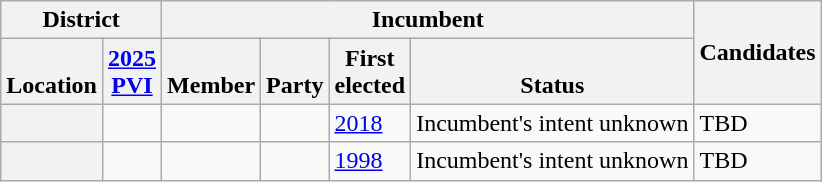<table class="wikitable sortable">
<tr>
<th colspan=2>District</th>
<th colspan=4>Incumbent</th>
<th rowspan=2 class="unsortable">Candidates</th>
</tr>
<tr valign=bottom>
<th>Location</th>
<th><a href='#'>2025<br>PVI</a></th>
<th>Member</th>
<th>Party</th>
<th>First<br>elected</th>
<th>Status</th>
</tr>
<tr>
<th></th>
<td></td>
<td></td>
<td></td>
<td><a href='#'>2018</a></td>
<td>Incumbent's intent unknown</td>
<td>TBD</td>
</tr>
<tr>
<th></th>
<td></td>
<td></td>
<td></td>
<td><a href='#'>1998</a></td>
<td>Incumbent's intent unknown</td>
<td>TBD</td>
</tr>
</table>
